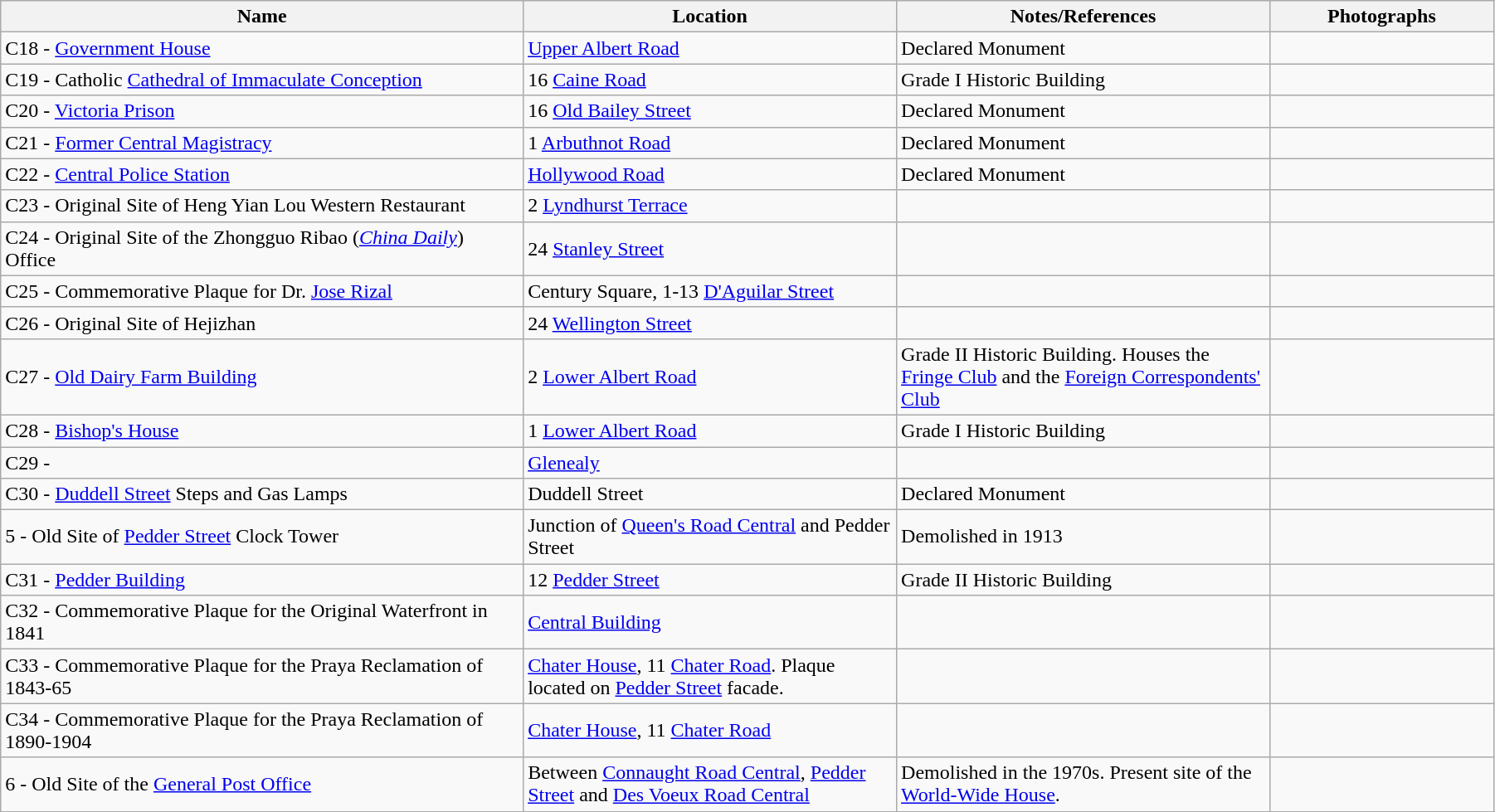<table class="wikitable sortable" style="width:95%">
<tr>
<th width="35%">Name</th>
<th width="25%">Location</th>
<th width="25%">Notes/References</th>
<th width="15%">Photographs</th>
</tr>
<tr>
<td>C18 - <a href='#'>Government House</a></td>
<td><a href='#'>Upper Albert Road</a></td>
<td> Declared Monument</td>
<td></td>
</tr>
<tr>
<td>C19 - Catholic <a href='#'>Cathedral of Immaculate Conception</a></td>
<td>16 <a href='#'>Caine Road</a></td>
<td> Grade I Historic Building</td>
<td></td>
</tr>
<tr>
<td>C20 - <a href='#'>Victoria Prison</a></td>
<td>16 <a href='#'>Old Bailey Street</a></td>
<td> Declared Monument</td>
<td></td>
</tr>
<tr>
<td>C21 - <a href='#'>Former Central Magistracy</a></td>
<td>1 <a href='#'>Arbuthnot Road</a></td>
<td> Declared Monument</td>
<td></td>
</tr>
<tr>
<td>C22 - <a href='#'>Central Police Station</a></td>
<td><a href='#'>Hollywood Road</a></td>
<td> Declared Monument</td>
<td></td>
</tr>
<tr>
<td>C23 - Original Site of Heng Yian Lou Western Restaurant</td>
<td>2 <a href='#'>Lyndhurst Terrace</a></td>
<td></td>
<td></td>
</tr>
<tr>
<td>C24 - Original Site of the Zhongguo Ribao (<em><a href='#'>China Daily</a></em>) Office</td>
<td>24 <a href='#'>Stanley Street</a></td>
<td></td>
<td></td>
</tr>
<tr>
<td>C25 - Commemorative Plaque for Dr. <a href='#'>Jose Rizal</a></td>
<td>Century Square, 1-13 <a href='#'>D'Aguilar Street</a></td>
<td></td>
<td></td>
</tr>
<tr>
<td>C26 - Original Site of Hejizhan</td>
<td>24 <a href='#'>Wellington Street</a></td>
<td></td>
<td></td>
</tr>
<tr>
<td>C27 - <a href='#'>Old Dairy Farm Building</a></td>
<td>2 <a href='#'>Lower Albert Road</a></td>
<td> Grade II Historic Building. Houses the <a href='#'>Fringe Club</a> and the <a href='#'>Foreign Correspondents' Club</a></td>
<td></td>
</tr>
<tr>
<td>C28 - <a href='#'>Bishop's House</a></td>
<td>1 <a href='#'>Lower Albert Road</a></td>
<td> Grade I Historic Building</td>
<td></td>
</tr>
<tr>
<td>C29 - </td>
<td><a href='#'>Glenealy</a></td>
<td></td>
<td></td>
</tr>
<tr>
<td>C30 - <a href='#'>Duddell Street</a> Steps and Gas Lamps</td>
<td>Duddell Street</td>
<td> Declared Monument</td>
<td></td>
</tr>
<tr>
<td>5 - Old Site of <a href='#'>Pedder Street</a> Clock Tower</td>
<td>Junction of <a href='#'>Queen's Road Central</a> and Pedder Street</td>
<td> Demolished in 1913</td>
<td></td>
</tr>
<tr>
<td>C31 - <a href='#'>Pedder Building</a></td>
<td>12 <a href='#'>Pedder Street</a></td>
<td> Grade II Historic Building</td>
<td></td>
</tr>
<tr>
<td>C32 - Commemorative Plaque for the Original Waterfront in 1841</td>
<td><a href='#'>Central Building</a></td>
<td></td>
<td></td>
</tr>
<tr>
<td>C33 - Commemorative Plaque for the Praya Reclamation of 1843-65</td>
<td><a href='#'>Chater House</a>, 11 <a href='#'>Chater Road</a>. Plaque located on <a href='#'>Pedder Street</a> facade.</td>
<td></td>
<td></td>
</tr>
<tr>
<td>C34 - Commemorative Plaque for the Praya Reclamation of 1890-1904</td>
<td><a href='#'>Chater House</a>, 11 <a href='#'>Chater Road</a></td>
<td></td>
<td></td>
</tr>
<tr>
<td>6 - Old Site of the <a href='#'>General Post Office</a></td>
<td>Between <a href='#'>Connaught Road Central</a>, <a href='#'>Pedder Street</a> and <a href='#'>Des Voeux Road Central</a></td>
<td> Demolished in the 1970s. Present site of the <a href='#'>World-Wide House</a>.</td>
<td></td>
</tr>
<tr>
</tr>
</table>
